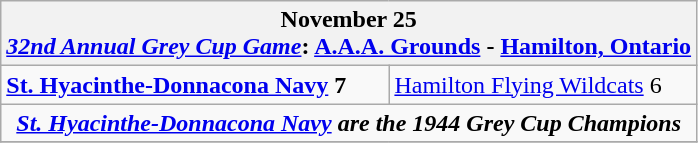<table class="wikitable" valign="top">
<tr>
<th bgcolor="#DDDDDD" colspan="4">November 25<br><a href='#'><em>32nd Annual Grey Cup Game</em></a>: <a href='#'>A.A.A. Grounds</a> - <a href='#'>Hamilton, Ontario</a></th>
</tr>
<tr>
<td><strong><a href='#'>St. Hyacinthe-Donnacona Navy</a> 7</strong></td>
<td><a href='#'>Hamilton Flying Wildcats</a> 6</td>
</tr>
<tr>
<td align="center" colspan="4"><strong><em><a href='#'>St. Hyacinthe-Donnacona Navy</a> are the 1944 Grey Cup Champions</em></strong></td>
</tr>
<tr>
</tr>
</table>
